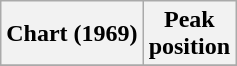<table class="wikitable sortable plainrowheaders">
<tr>
<th scope="col">Chart (1969)</th>
<th scope="col">Peak<br>position</th>
</tr>
<tr>
</tr>
</table>
